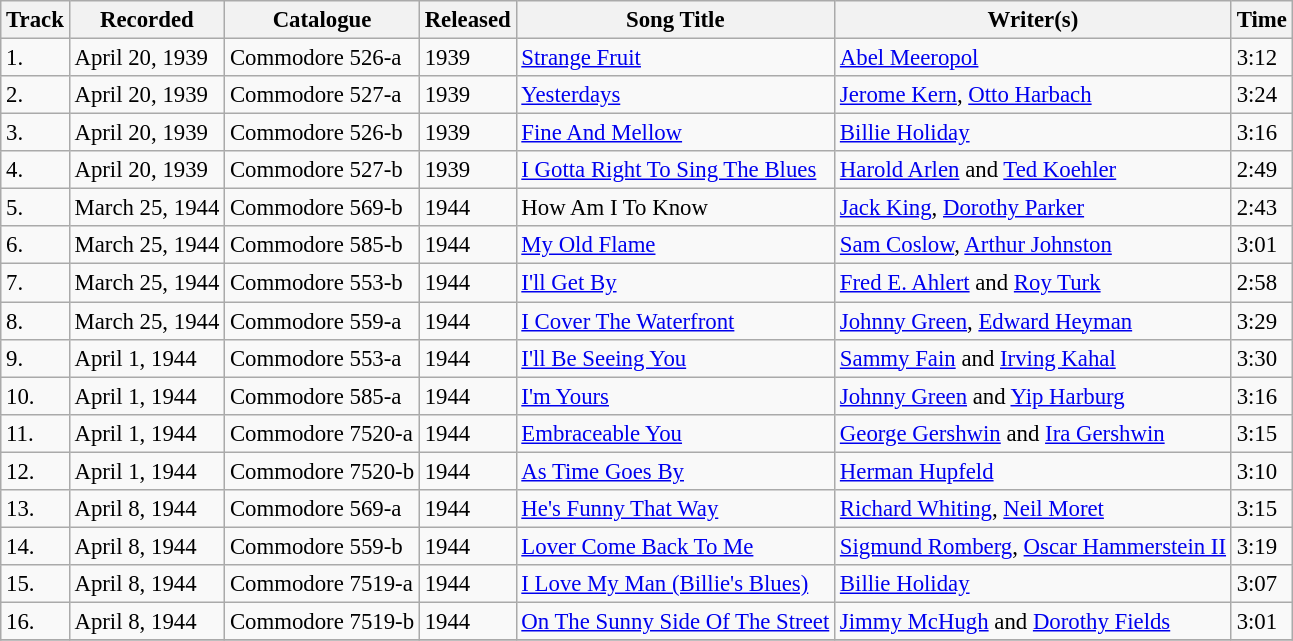<table class="wikitable" style="font-size:95%;">
<tr>
<th>Track</th>
<th>Recorded</th>
<th>Catalogue</th>
<th>Released</th>
<th>Song Title</th>
<th>Writer(s)</th>
<th>Time</th>
</tr>
<tr>
<td>1.</td>
<td>April 20, 1939</td>
<td>Commodore 526-a</td>
<td>1939</td>
<td><a href='#'>Strange Fruit</a></td>
<td><a href='#'>Abel Meeropol</a></td>
<td>3:12</td>
</tr>
<tr>
<td>2.</td>
<td>April 20, 1939</td>
<td>Commodore 527-a</td>
<td>1939</td>
<td><a href='#'>Yesterdays</a></td>
<td><a href='#'>Jerome Kern</a>, <a href='#'>Otto Harbach</a></td>
<td>3:24</td>
</tr>
<tr>
<td>3.</td>
<td>April 20, 1939</td>
<td>Commodore 526-b</td>
<td>1939</td>
<td><a href='#'>Fine And Mellow</a></td>
<td><a href='#'>Billie Holiday</a></td>
<td>3:16</td>
</tr>
<tr>
<td>4.</td>
<td>April 20, 1939</td>
<td>Commodore 527-b</td>
<td>1939</td>
<td><a href='#'>I Gotta Right To Sing The Blues</a></td>
<td><a href='#'>Harold Arlen</a> and <a href='#'>Ted Koehler</a></td>
<td>2:49</td>
</tr>
<tr>
<td>5.</td>
<td>March 25, 1944</td>
<td>Commodore 569-b</td>
<td>1944</td>
<td>How Am I To Know</td>
<td><a href='#'>Jack King</a>, <a href='#'>Dorothy Parker</a></td>
<td>2:43</td>
</tr>
<tr>
<td>6.</td>
<td>March 25, 1944</td>
<td>Commodore 585-b</td>
<td>1944</td>
<td><a href='#'>My Old Flame</a></td>
<td><a href='#'>Sam Coslow</a>, <a href='#'>Arthur Johnston</a></td>
<td>3:01</td>
</tr>
<tr>
<td>7.</td>
<td>March 25, 1944</td>
<td>Commodore 553-b</td>
<td>1944</td>
<td><a href='#'>I'll Get By</a></td>
<td><a href='#'>Fred E. Ahlert</a> and <a href='#'>Roy Turk</a></td>
<td>2:58</td>
</tr>
<tr>
<td>8.</td>
<td>March 25, 1944</td>
<td>Commodore 559-a</td>
<td>1944</td>
<td><a href='#'>I Cover The Waterfront</a></td>
<td><a href='#'>Johnny Green</a>, <a href='#'>Edward Heyman</a></td>
<td>3:29</td>
</tr>
<tr>
<td>9.</td>
<td>April 1, 1944</td>
<td>Commodore 553-a</td>
<td>1944</td>
<td><a href='#'>I'll Be Seeing You</a></td>
<td><a href='#'>Sammy Fain</a> and <a href='#'>Irving Kahal</a></td>
<td>3:30</td>
</tr>
<tr>
<td>10.</td>
<td>April 1, 1944</td>
<td>Commodore 585-a</td>
<td>1944</td>
<td><a href='#'>I'm Yours</a></td>
<td><a href='#'>Johnny Green</a> and <a href='#'>Yip Harburg</a></td>
<td>3:16</td>
</tr>
<tr>
<td>11.</td>
<td>April 1, 1944</td>
<td>Commodore 7520-a</td>
<td>1944</td>
<td><a href='#'>Embraceable You</a></td>
<td><a href='#'>George Gershwin</a> and <a href='#'>Ira Gershwin</a></td>
<td>3:15</td>
</tr>
<tr>
<td>12.</td>
<td>April 1, 1944</td>
<td>Commodore 7520-b</td>
<td>1944</td>
<td><a href='#'>As Time Goes By</a></td>
<td><a href='#'>Herman Hupfeld</a></td>
<td>3:10</td>
</tr>
<tr>
<td>13.</td>
<td>April 8, 1944</td>
<td>Commodore 569-a</td>
<td>1944</td>
<td><a href='#'>He's Funny That Way</a></td>
<td><a href='#'>Richard Whiting</a>, <a href='#'>Neil Moret</a></td>
<td>3:15</td>
</tr>
<tr>
<td>14.</td>
<td>April 8, 1944</td>
<td>Commodore 559-b</td>
<td>1944</td>
<td><a href='#'>Lover Come Back To Me</a></td>
<td><a href='#'>Sigmund Romberg</a>, <a href='#'>Oscar Hammerstein II</a></td>
<td>3:19</td>
</tr>
<tr>
<td>15.</td>
<td>April 8, 1944</td>
<td>Commodore 7519-a</td>
<td>1944</td>
<td><a href='#'>I Love My Man (Billie's Blues)</a></td>
<td><a href='#'>Billie Holiday</a></td>
<td>3:07</td>
</tr>
<tr>
<td>16.</td>
<td>April 8, 1944</td>
<td>Commodore 7519-b</td>
<td>1944</td>
<td><a href='#'>On The Sunny Side Of The Street</a></td>
<td><a href='#'>Jimmy McHugh</a> and <a href='#'>Dorothy Fields</a></td>
<td>3:01</td>
</tr>
<tr>
</tr>
</table>
